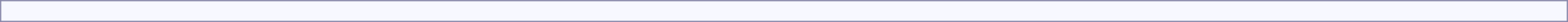<table style="border:1px solid #8888aa; background:#f7f8ff; padding:5px; font-size:95%; margin:0 12px 12px 0; margin:auto; width:100%; text-align:center;">
<tr>
<td></td>
</tr>
</table>
